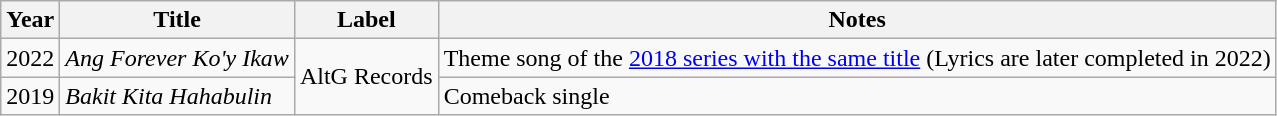<table class="wikitable">
<tr>
<th>Year</th>
<th>Title</th>
<th>Label</th>
<th>Notes</th>
</tr>
<tr>
<td>2022</td>
<td><em>Ang Forever Ko'y Ikaw</em></td>
<td rowspan="2">AltG Records</td>
<td>Theme song of the <a href='#'>2018 series with the same title</a> (Lyrics are later completed in 2022)</td>
</tr>
<tr>
<td>2019</td>
<td><em>Bakit Kita Hahabulin</em></td>
<td>Comeback single</td>
</tr>
</table>
